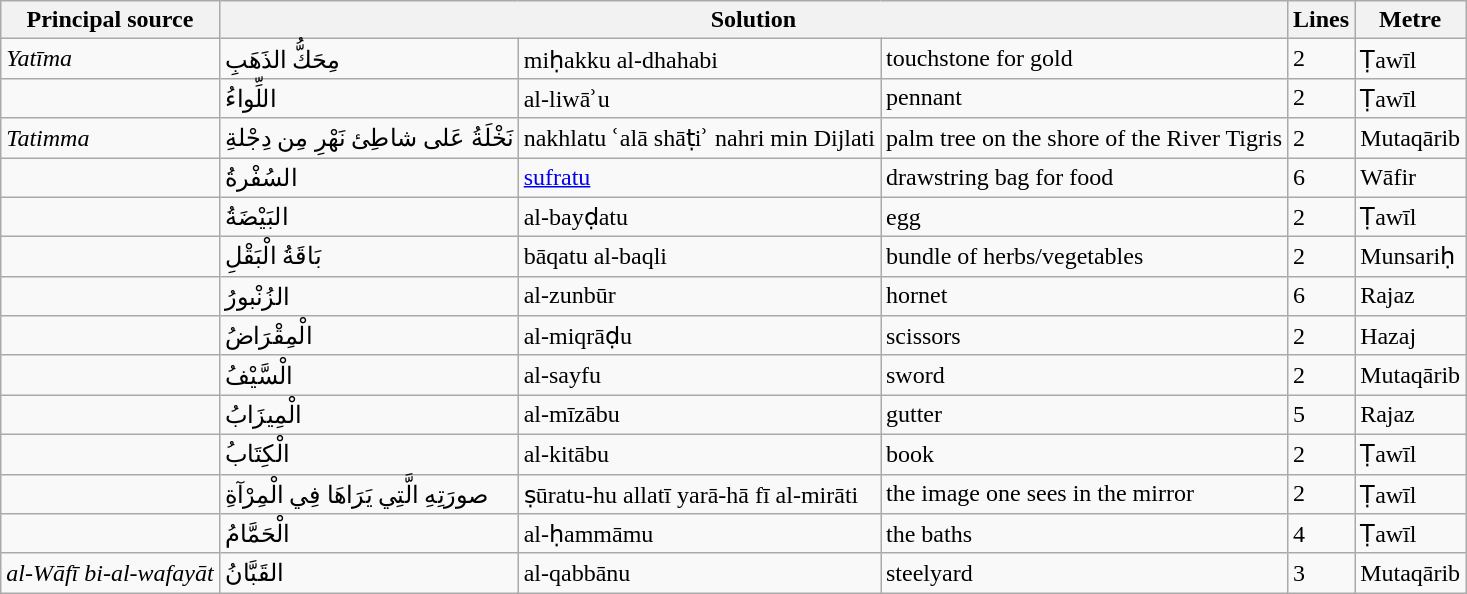<table class="wikitable">
<tr>
<th>Principal source</th>
<th colspan="3">Solution</th>
<th>Lines</th>
<th>Metre</th>
</tr>
<tr>
<td><em>Yatīma</em></td>
<td><span>مِحَكُّ الذَهَبِ</span></td>
<td>miḥakku al-dhahabi</td>
<td>touchstone for gold</td>
<td>2</td>
<td>Ṭawīl</td>
</tr>
<tr>
<td></td>
<td><span>اللِّواءُ</span></td>
<td>al-liwāʾu</td>
<td>pennant</td>
<td>2</td>
<td>Ṭawīl</td>
</tr>
<tr>
<td><em>Tatimma</em></td>
<td>نَخْلَةُ عَلى شاطِئ نَهْرِ مِن دِجْلةِ</td>
<td>nakhlatu ʿalā shāṭiʾ nahri min Dijlati</td>
<td>palm tree on the shore of the River Tigris</td>
<td>2</td>
<td>Mutaqārib</td>
</tr>
<tr>
<td></td>
<td>السُفْرةُ</td>
<td><a href='#'>sufratu</a></td>
<td>drawstring bag for food</td>
<td>6</td>
<td>Wāfir</td>
</tr>
<tr>
<td></td>
<td>البَيْضَةُ</td>
<td>al-bayḍatu</td>
<td>egg</td>
<td>2</td>
<td>Ṭawīl</td>
</tr>
<tr>
<td></td>
<td>بَاقَةُ الْبَقْلِ</td>
<td>bāqatu al-baqli</td>
<td>bundle of herbs/vegetables</td>
<td>2</td>
<td>Munsariḥ</td>
</tr>
<tr>
<td></td>
<td>الزُنْبورُ</td>
<td>al-zunbūr</td>
<td>hornet</td>
<td>6</td>
<td>Rajaz</td>
</tr>
<tr>
<td></td>
<td>الْمِقْرَاضُ</td>
<td>al-miqrāḍu</td>
<td>scissors</td>
<td>2</td>
<td>Hazaj</td>
</tr>
<tr>
<td></td>
<td>الْسَّيْفُ</td>
<td>al-sayfu</td>
<td>sword</td>
<td>2</td>
<td>Mutaqārib</td>
</tr>
<tr>
<td></td>
<td>الْمِيزَابُ</td>
<td>al-mīzābu</td>
<td>gutter</td>
<td>5</td>
<td>Rajaz</td>
</tr>
<tr>
<td></td>
<td>ُالْكِتَاب</td>
<td>al-kitābu</td>
<td>book</td>
<td>2</td>
<td>Ṭawīl</td>
</tr>
<tr>
<td></td>
<td>صورَتِهِ الَّتِي يَرَاهَا فِي الْمِرْآةِ</td>
<td>ṣūratu-hu allatī yarā-hā fī al-mirāti</td>
<td>the image one sees in the mirror</td>
<td>2</td>
<td>Ṭawīl</td>
</tr>
<tr>
<td></td>
<td>الْحَمَّامُ</td>
<td>al-ḥammāmu</td>
<td>the baths</td>
<td>4</td>
<td>Ṭawīl</td>
</tr>
<tr>
<td><em>al-Wāfī bi-al-wafayāt</em></td>
<td>القَبَّانُ</td>
<td>al-qabbānu</td>
<td>steelyard</td>
<td>3</td>
<td>Mutaqārib</td>
</tr>
</table>
